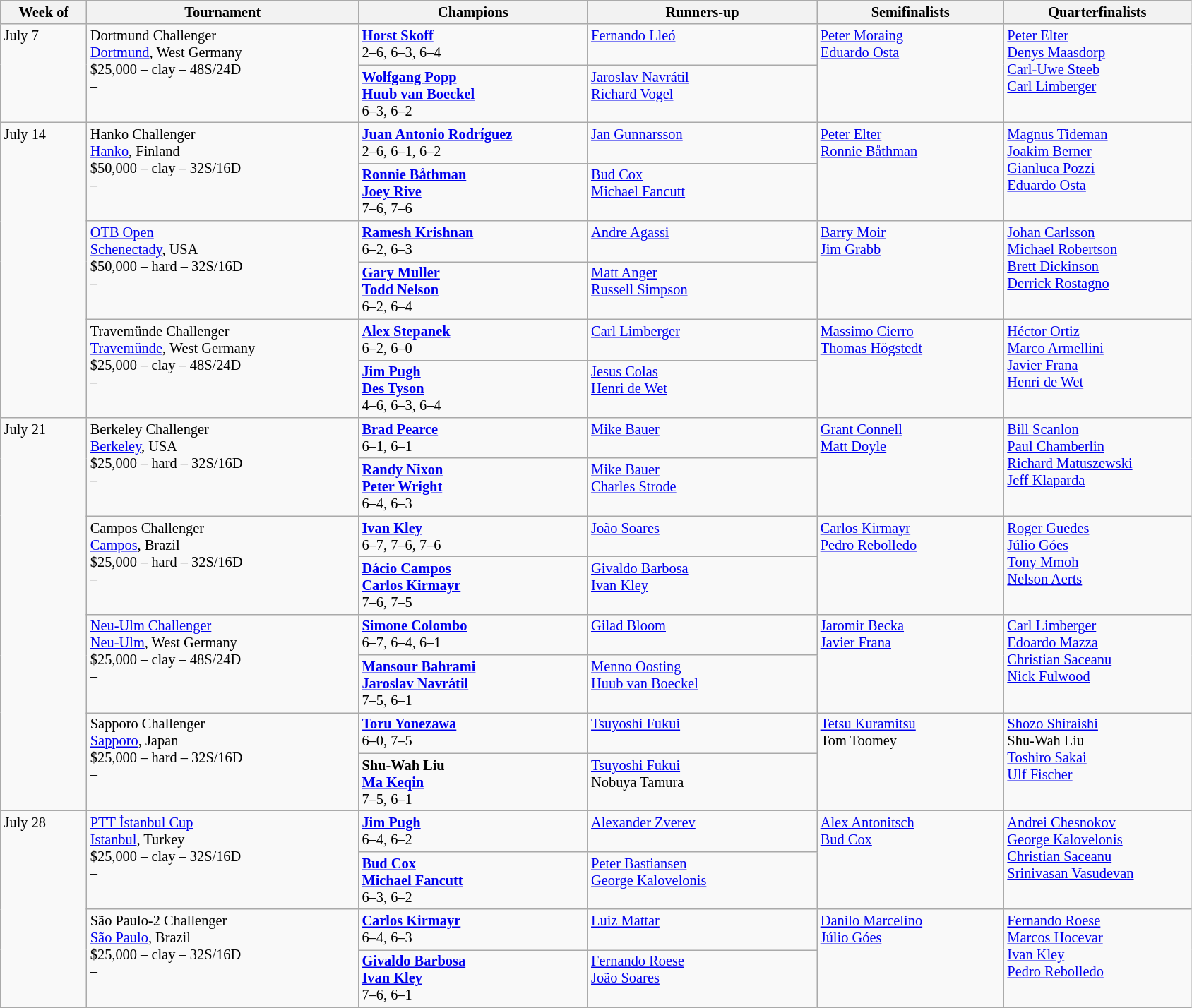<table class="wikitable" style="font-size:85%;">
<tr>
<th width="75">Week of</th>
<th width="250">Tournament</th>
<th width="210">Champions</th>
<th width="210">Runners-up</th>
<th width="170">Semifinalists</th>
<th width="170">Quarterfinalists</th>
</tr>
<tr valign="top">
<td rowspan="2">July 7</td>
<td rowspan="2">Dortmund Challenger<br><a href='#'>Dortmund</a>, West Germany<br>$25,000 – clay – 48S/24D<br>  – </td>
<td> <strong><a href='#'>Horst Skoff</a></strong> <br>2–6, 6–3, 6–4</td>
<td> <a href='#'>Fernando Lleó</a></td>
<td rowspan="2"> <a href='#'>Peter Moraing</a> <br>  <a href='#'>Eduardo Osta</a></td>
<td rowspan="2"> <a href='#'>Peter Elter</a> <br> <a href='#'>Denys Maasdorp</a> <br> <a href='#'>Carl-Uwe Steeb</a> <br>  <a href='#'>Carl Limberger</a></td>
</tr>
<tr valign="top">
<td> <strong><a href='#'>Wolfgang Popp</a></strong> <br> <strong><a href='#'>Huub van Boeckel</a></strong><br>6–3, 6–2</td>
<td> <a href='#'>Jaroslav Navrátil</a> <br>  <a href='#'>Richard Vogel</a></td>
</tr>
<tr valign="top">
<td rowspan="6">July 14</td>
<td rowspan="2">Hanko Challenger<br><a href='#'>Hanko</a>, Finland<br>$50,000 – clay – 32S/16D<br>  – </td>
<td> <strong><a href='#'>Juan Antonio Rodríguez</a></strong> <br>2–6, 6–1, 6–2</td>
<td> <a href='#'>Jan Gunnarsson</a></td>
<td rowspan="2"> <a href='#'>Peter Elter</a> <br>  <a href='#'>Ronnie Båthman</a></td>
<td rowspan="2"> <a href='#'>Magnus Tideman</a> <br> <a href='#'>Joakim Berner</a> <br> <a href='#'>Gianluca Pozzi</a> <br>  <a href='#'>Eduardo Osta</a></td>
</tr>
<tr valign="top">
<td> <strong><a href='#'>Ronnie Båthman</a></strong> <br> <strong><a href='#'>Joey Rive</a></strong><br>7–6, 7–6</td>
<td> <a href='#'>Bud Cox</a> <br>  <a href='#'>Michael Fancutt</a></td>
</tr>
<tr valign="top">
<td rowspan="2"><a href='#'>OTB Open</a><br><a href='#'>Schenectady</a>, USA<br>$50,000 – hard – 32S/16D<br>  – </td>
<td> <strong><a href='#'>Ramesh Krishnan</a></strong> <br>6–2, 6–3</td>
<td> <a href='#'>Andre Agassi</a></td>
<td rowspan="2"> <a href='#'>Barry Moir</a> <br>  <a href='#'>Jim Grabb</a></td>
<td rowspan="2"> <a href='#'>Johan Carlsson</a> <br> <a href='#'>Michael Robertson</a> <br> <a href='#'>Brett Dickinson</a> <br>  <a href='#'>Derrick Rostagno</a></td>
</tr>
<tr valign="top">
<td> <strong><a href='#'>Gary Muller</a></strong> <br> <strong><a href='#'>Todd Nelson</a></strong><br>6–2, 6–4</td>
<td> <a href='#'>Matt Anger</a> <br>  <a href='#'>Russell Simpson</a></td>
</tr>
<tr valign="top">
<td rowspan="2">Travemünde Challenger<br><a href='#'>Travemünde</a>, West Germany<br>$25,000 – clay – 48S/24D<br>  – </td>
<td> <strong><a href='#'>Alex Stepanek</a></strong> <br>6–2, 6–0</td>
<td> <a href='#'>Carl Limberger</a></td>
<td rowspan="2"> <a href='#'>Massimo Cierro</a> <br>  <a href='#'>Thomas Högstedt</a></td>
<td rowspan="2"> <a href='#'>Héctor Ortiz</a> <br>  <a href='#'>Marco Armellini</a> <br> <a href='#'>Javier Frana</a> <br>  <a href='#'>Henri de Wet</a></td>
</tr>
<tr valign="top">
<td> <strong><a href='#'>Jim Pugh</a></strong> <br> <strong><a href='#'>Des Tyson</a></strong><br>4–6, 6–3, 6–4</td>
<td> <a href='#'>Jesus Colas</a> <br> <a href='#'>Henri de Wet</a></td>
</tr>
<tr valign="top">
<td rowspan="8">July 21</td>
<td rowspan="2">Berkeley Challenger<br><a href='#'>Berkeley</a>, USA<br>$25,000 – hard – 32S/16D<br>  – </td>
<td> <strong><a href='#'>Brad Pearce</a></strong> <br>6–1, 6–1</td>
<td> <a href='#'>Mike Bauer</a></td>
<td rowspan="2"> <a href='#'>Grant Connell</a> <br>  <a href='#'>Matt Doyle</a></td>
<td rowspan="2"> <a href='#'>Bill Scanlon</a> <br> <a href='#'>Paul Chamberlin</a> <br> <a href='#'>Richard Matuszewski</a> <br>  <a href='#'>Jeff Klaparda</a></td>
</tr>
<tr valign="top">
<td> <strong><a href='#'>Randy Nixon</a></strong> <br> <strong><a href='#'>Peter Wright</a></strong><br>6–4, 6–3</td>
<td> <a href='#'>Mike Bauer</a> <br>  <a href='#'>Charles Strode</a></td>
</tr>
<tr valign="top">
<td rowspan="2">Campos Challenger<br><a href='#'>Campos</a>, Brazil<br>$25,000 – hard – 32S/16D<br>  – </td>
<td> <strong><a href='#'>Ivan Kley</a></strong> <br>6–7, 7–6, 7–6</td>
<td> <a href='#'>João Soares</a></td>
<td rowspan="2"> <a href='#'>Carlos Kirmayr</a> <br>  <a href='#'>Pedro Rebolledo</a></td>
<td rowspan="2"> <a href='#'>Roger Guedes</a> <br>  <a href='#'>Júlio Góes</a> <br> <a href='#'>Tony Mmoh</a> <br>  <a href='#'>Nelson Aerts</a></td>
</tr>
<tr valign="top">
<td> <strong><a href='#'>Dácio Campos</a></strong> <br> <strong><a href='#'>Carlos Kirmayr</a></strong><br>7–6, 7–5</td>
<td> <a href='#'>Givaldo Barbosa</a> <br> <a href='#'>Ivan Kley</a></td>
</tr>
<tr valign="top">
<td rowspan="2"><a href='#'>Neu-Ulm Challenger</a><br> <a href='#'>Neu-Ulm</a>, West Germany<br>$25,000 – clay – 48S/24D<br>  – </td>
<td> <strong><a href='#'>Simone Colombo</a></strong> <br>6–7, 6–4, 6–1</td>
<td> <a href='#'>Gilad Bloom</a></td>
<td rowspan="2"> <a href='#'>Jaromir Becka</a> <br>  <a href='#'>Javier Frana</a></td>
<td rowspan="2"> <a href='#'>Carl Limberger</a> <br>  <a href='#'>Edoardo Mazza</a> <br> <a href='#'>Christian Saceanu</a> <br>  <a href='#'>Nick Fulwood</a></td>
</tr>
<tr valign="top">
<td> <strong><a href='#'>Mansour Bahrami</a></strong> <br> <strong><a href='#'>Jaroslav Navrátil</a></strong><br>7–5, 6–1</td>
<td> <a href='#'>Menno Oosting</a> <br> <a href='#'>Huub van Boeckel</a></td>
</tr>
<tr valign="top">
<td rowspan="2">Sapporo Challenger<br><a href='#'>Sapporo</a>, Japan<br>$25,000 – hard – 32S/16D<br>  – </td>
<td> <strong><a href='#'>Toru Yonezawa</a></strong> <br>6–0, 7–5</td>
<td> <a href='#'>Tsuyoshi Fukui</a></td>
<td rowspan="2"> <a href='#'>Tetsu Kuramitsu</a> <br>  Tom Toomey</td>
<td rowspan="2"> <a href='#'>Shozo Shiraishi</a> <br>  Shu-Wah Liu <br> <a href='#'>Toshiro Sakai</a> <br>  <a href='#'>Ulf Fischer</a></td>
</tr>
<tr valign="top">
<td> <strong>Shu-Wah Liu</strong> <br> <strong><a href='#'>Ma Keqin</a></strong><br>7–5, 6–1</td>
<td> <a href='#'>Tsuyoshi Fukui</a> <br> Nobuya Tamura</td>
</tr>
<tr valign="top">
<td rowspan="4">July 28</td>
<td rowspan="2"><a href='#'>PTT İstanbul Cup</a><br><a href='#'>Istanbul</a>, Turkey<br>$25,000 – clay – 32S/16D<br>  – </td>
<td> <strong><a href='#'>Jim Pugh</a></strong> <br>6–4, 6–2</td>
<td> <a href='#'>Alexander Zverev</a></td>
<td rowspan="2"> <a href='#'>Alex Antonitsch</a> <br>  <a href='#'>Bud Cox</a></td>
<td rowspan="2"> <a href='#'>Andrei Chesnokov</a> <br> <a href='#'>George Kalovelonis</a> <br> <a href='#'>Christian Saceanu</a> <br>  <a href='#'>Srinivasan Vasudevan</a></td>
</tr>
<tr valign="top">
<td> <strong><a href='#'>Bud Cox</a></strong> <br> <strong><a href='#'>Michael Fancutt</a></strong><br>6–3, 6–2</td>
<td> <a href='#'>Peter Bastiansen</a> <br>  <a href='#'>George Kalovelonis</a></td>
</tr>
<tr valign="top">
<td rowspan="2">São Paulo-2 Challenger<br><a href='#'>São Paulo</a>, Brazil<br>$25,000 – clay – 32S/16D<br>  – </td>
<td> <strong><a href='#'>Carlos Kirmayr</a></strong> <br>6–4, 6–3</td>
<td> <a href='#'>Luiz Mattar</a></td>
<td rowspan="2"> <a href='#'>Danilo Marcelino</a> <br>  <a href='#'>Júlio Góes</a></td>
<td rowspan="2"> <a href='#'>Fernando Roese</a> <br>  <a href='#'>Marcos Hocevar</a> <br> <a href='#'>Ivan Kley</a> <br>  <a href='#'>Pedro Rebolledo</a></td>
</tr>
<tr valign="top">
<td> <strong><a href='#'>Givaldo Barbosa</a></strong> <br> <strong><a href='#'>Ivan Kley</a></strong><br>7–6, 6–1</td>
<td> <a href='#'>Fernando Roese</a> <br> <a href='#'>João Soares</a></td>
</tr>
</table>
